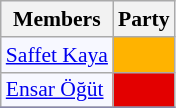<table class=wikitable style="border:1px solid #8888aa; background-color:#f7f8ff; padding:0px; font-size:90%;">
<tr>
<th>Members</th>
<th colspan="2">Party</th>
</tr>
<tr>
<td><a href='#'>Saffet Kaya</a></td>
<td style="background: #ffb300"></td>
</tr>
<tr>
<td><a href='#'>Ensar Öğüt</a></td>
<td style="background: #e30000"></td>
</tr>
<tr>
</tr>
</table>
